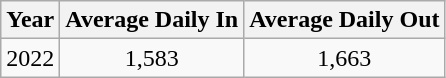<table class="wikitable" style="text-align:center">
<tr>
<th>Year</th>
<th>Average Daily In</th>
<th>Average Daily Out</th>
</tr>
<tr>
<td>2022</td>
<td>1,583</td>
<td>1,663</td>
</tr>
</table>
